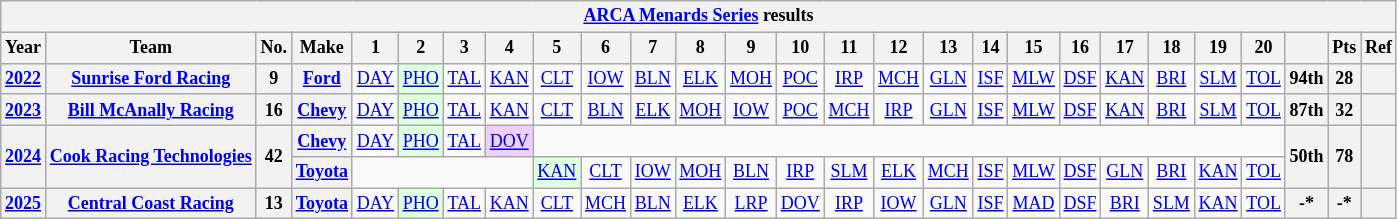<table class="wikitable" style="text-align:center; font-size:75%">
<tr>
<th colspan=27><a href='#'>ARCA Menards Series</a> results</th>
</tr>
<tr>
<th>Year</th>
<th>Team</th>
<th>No.</th>
<th>Make</th>
<th>1</th>
<th>2</th>
<th>3</th>
<th>4</th>
<th>5</th>
<th>6</th>
<th>7</th>
<th>8</th>
<th>9</th>
<th>10</th>
<th>11</th>
<th>12</th>
<th>13</th>
<th>14</th>
<th>15</th>
<th>16</th>
<th>17</th>
<th>18</th>
<th>19</th>
<th>20</th>
<th></th>
<th>Pts</th>
<th>Ref</th>
</tr>
<tr>
<th><a href='#'>2022</a></th>
<th><a href='#'>Sunrise Ford Racing</a></th>
<th>9</th>
<th><a href='#'>Ford</a></th>
<td><a href='#'>DAY</a></td>
<td style="background:#DFFFDF;"><a href='#'>PHO</a><br></td>
<td><a href='#'>TAL</a></td>
<td><a href='#'>KAN</a></td>
<td><a href='#'>CLT</a></td>
<td><a href='#'>IOW</a></td>
<td><a href='#'>BLN</a></td>
<td><a href='#'>ELK</a></td>
<td><a href='#'>MOH</a></td>
<td><a href='#'>POC</a></td>
<td><a href='#'>IRP</a></td>
<td><a href='#'>MCH</a></td>
<td><a href='#'>GLN</a></td>
<td><a href='#'>ISF</a></td>
<td><a href='#'>MLW</a></td>
<td><a href='#'>DSF</a></td>
<td><a href='#'>KAN</a></td>
<td><a href='#'>BRI</a></td>
<td><a href='#'>SLM</a></td>
<td><a href='#'>TOL</a></td>
<th>94th</th>
<th>28</th>
<th></th>
</tr>
<tr>
<th><a href='#'>2023</a></th>
<th><a href='#'>Bill McAnally Racing</a></th>
<th>16</th>
<th><a href='#'>Chevy</a></th>
<td><a href='#'>DAY</a></td>
<td style="background:#DFFFDF;"><a href='#'>PHO</a><br></td>
<td><a href='#'>TAL</a></td>
<td><a href='#'>KAN</a></td>
<td><a href='#'>CLT</a></td>
<td><a href='#'>BLN</a></td>
<td><a href='#'>ELK</a></td>
<td><a href='#'>MOH</a></td>
<td><a href='#'>IOW</a></td>
<td><a href='#'>POC</a></td>
<td><a href='#'>MCH</a></td>
<td><a href='#'>IRP</a></td>
<td><a href='#'>GLN</a></td>
<td><a href='#'>ISF</a></td>
<td><a href='#'>MLW</a></td>
<td><a href='#'>DSF</a></td>
<td><a href='#'>KAN</a></td>
<td><a href='#'>BRI</a></td>
<td><a href='#'>SLM</a></td>
<td><a href='#'>TOL</a></td>
<th>87th</th>
<th>32</th>
<th></th>
</tr>
<tr>
<th rowspan=2><a href='#'>2024</a></th>
<th rowspan=2><a href='#'>Cook Racing Technologies</a></th>
<th rowspan=2>42</th>
<th><a href='#'>Chevy</a></th>
<td><a href='#'>DAY</a></td>
<td style="background:#DFFFDF;"><a href='#'>PHO</a><br></td>
<td><a href='#'>TAL</a></td>
<td style="background:#EFCFFF;"><a href='#'>DOV</a><br></td>
<td colspan=16></td>
<th rowspan=2>50th</th>
<th rowspan=2>78</th>
<th rowspan=2></th>
</tr>
<tr>
<th><a href='#'>Toyota</a></th>
<td colspan=4></td>
<td style="background:#DFFFDF;"><a href='#'>KAN</a><br></td>
<td><a href='#'>CLT</a></td>
<td><a href='#'>IOW</a></td>
<td><a href='#'>MOH</a></td>
<td><a href='#'>BLN</a></td>
<td><a href='#'>IRP</a></td>
<td><a href='#'>SLM</a></td>
<td><a href='#'>ELK</a></td>
<td><a href='#'>MCH</a></td>
<td><a href='#'>ISF</a></td>
<td><a href='#'>MLW</a></td>
<td><a href='#'>DSF</a></td>
<td><a href='#'>GLN</a></td>
<td><a href='#'>BRI</a></td>
<td><a href='#'>KAN</a></td>
<td><a href='#'>TOL</a></td>
</tr>
<tr>
<th><a href='#'>2025</a></th>
<th><a href='#'>Central Coast Racing</a></th>
<th>13</th>
<th><a href='#'>Toyota</a></th>
<td><a href='#'>DAY</a></td>
<td style="background:#DFFFDF;"><a href='#'>PHO</a><br></td>
<td><a href='#'>TAL</a></td>
<td><a href='#'>KAN</a></td>
<td><a href='#'>CLT</a></td>
<td><a href='#'>MCH</a></td>
<td><a href='#'>BLN</a></td>
<td><a href='#'>ELK</a></td>
<td><a href='#'>LRP</a></td>
<td><a href='#'>DOV</a></td>
<td><a href='#'>IRP</a></td>
<td><a href='#'>IOW</a></td>
<td><a href='#'>GLN</a></td>
<td><a href='#'>ISF</a></td>
<td><a href='#'>MAD</a></td>
<td><a href='#'>DSF</a></td>
<td><a href='#'>BRI</a></td>
<td><a href='#'>SLM</a></td>
<td><a href='#'>KAN</a></td>
<td><a href='#'>TOL</a></td>
<th>-*</th>
<th>-*</th>
<th></th>
</tr>
</table>
